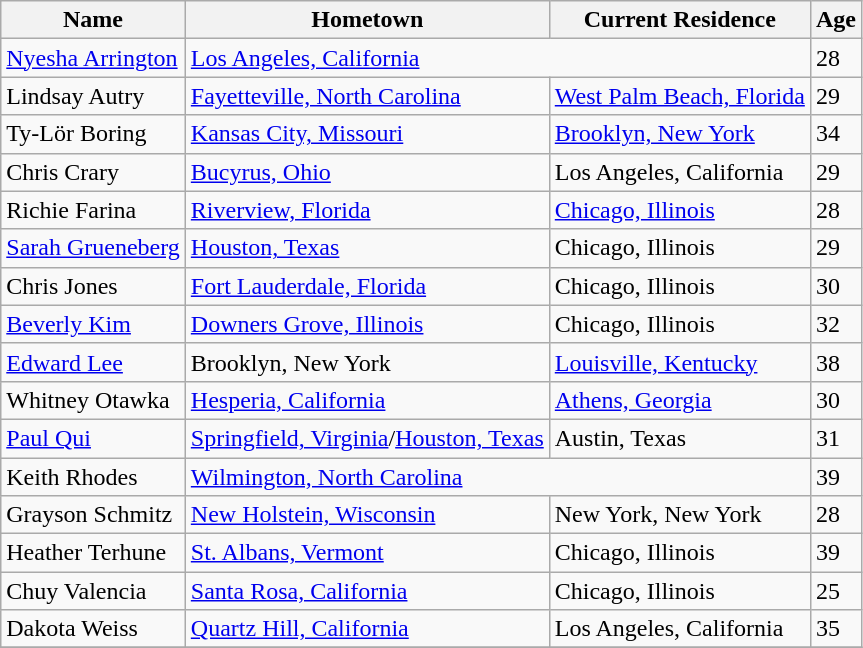<table class="wikitable sortable">
<tr>
<th>Name</th>
<th>Hometown</th>
<th>Current Residence</th>
<th>Age</th>
</tr>
<tr>
<td><a href='#'>Nyesha Arrington</a></td>
<td colspan="2"><a href='#'>Los Angeles, California</a></td>
<td>28</td>
</tr>
<tr>
<td>Lindsay Autry</td>
<td><a href='#'>Fayetteville, North Carolina</a></td>
<td><a href='#'>West Palm Beach, Florida</a></td>
<td>29</td>
</tr>
<tr>
<td>Ty-Lör Boring</td>
<td><a href='#'>Kansas City, Missouri</a></td>
<td><a href='#'>Brooklyn, New York</a></td>
<td>34</td>
</tr>
<tr>
<td>Chris Crary</td>
<td><a href='#'>Bucyrus, Ohio</a></td>
<td>Los Angeles, California</td>
<td>29</td>
</tr>
<tr>
<td>Richie Farina</td>
<td><a href='#'>Riverview, Florida</a></td>
<td><a href='#'>Chicago, Illinois</a></td>
<td>28</td>
</tr>
<tr>
<td><a href='#'>Sarah Grueneberg</a></td>
<td><a href='#'>Houston, Texas</a></td>
<td>Chicago, Illinois</td>
<td>29</td>
</tr>
<tr>
<td>Chris Jones</td>
<td><a href='#'>Fort Lauderdale, Florida</a></td>
<td>Chicago, Illinois</td>
<td>30</td>
</tr>
<tr>
<td><a href='#'>Beverly Kim</a></td>
<td><a href='#'>Downers Grove, Illinois</a></td>
<td>Chicago, Illinois</td>
<td>32</td>
</tr>
<tr>
<td><a href='#'>Edward Lee</a></td>
<td>Brooklyn, New York</td>
<td><a href='#'>Louisville, Kentucky</a></td>
<td>38</td>
</tr>
<tr>
<td>Whitney Otawka</td>
<td><a href='#'>Hesperia, California</a></td>
<td><a href='#'>Athens, Georgia</a></td>
<td>30</td>
</tr>
<tr>
<td><a href='#'>Paul Qui</a></td>
<td><a href='#'>Springfield, Virginia</a>/<a href='#'>Houston, Texas</a></td>
<td>Austin, Texas</td>
<td>31</td>
</tr>
<tr>
<td>Keith Rhodes</td>
<td colspan="2"><a href='#'>Wilmington, North Carolina</a></td>
<td>39</td>
</tr>
<tr>
<td>Grayson Schmitz</td>
<td><a href='#'>New Holstein, Wisconsin</a></td>
<td>New York, New York</td>
<td>28</td>
</tr>
<tr>
<td>Heather Terhune</td>
<td><a href='#'>St. Albans, Vermont</a></td>
<td>Chicago, Illinois</td>
<td>39</td>
</tr>
<tr>
<td>Chuy Valencia</td>
<td><a href='#'>Santa Rosa, California</a></td>
<td>Chicago, Illinois</td>
<td>25</td>
</tr>
<tr>
<td>Dakota Weiss</td>
<td><a href='#'>Quartz Hill, California</a></td>
<td>Los Angeles, California</td>
<td>35</td>
</tr>
<tr>
</tr>
</table>
